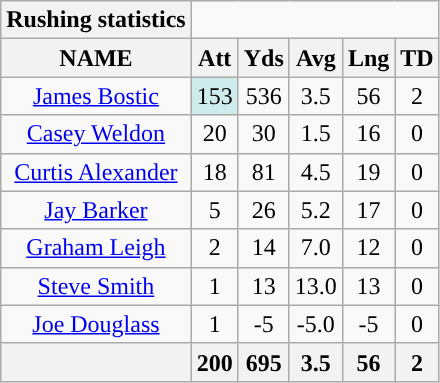<table class="wikitable sortable" style="text-align:center;">
<tr>
<th style="text-align:center;">Rushing statistics</th>
</tr>
<tr>
<th>NAME</th>
<th>Att</th>
<th>Yds</th>
<th>Avg</th>
<th>Lng</th>
<th>TD</th>
</tr>
<tr>
<td><a href='#'>James Bostic</a></td>
<td style="background:#cfecec;">153</td>
<td>536</td>
<td>3.5</td>
<td>56</td>
<td>2</td>
</tr>
<tr>
<td><a href='#'>Casey Weldon</a></td>
<td>20</td>
<td>30</td>
<td>1.5</td>
<td>16</td>
<td>0</td>
</tr>
<tr>
<td><a href='#'>Curtis Alexander</a></td>
<td>18</td>
<td>81</td>
<td>4.5</td>
<td>19</td>
<td>0</td>
</tr>
<tr>
<td><a href='#'>Jay Barker</a></td>
<td>5</td>
<td>26</td>
<td>5.2</td>
<td>17</td>
<td>0</td>
</tr>
<tr>
<td><a href='#'>Graham Leigh</a></td>
<td>2</td>
<td>14</td>
<td>7.0</td>
<td>12</td>
<td>0</td>
</tr>
<tr>
<td><a href='#'>Steve Smith</a></td>
<td>1</td>
<td>13</td>
<td>13.0</td>
<td>13</td>
<td>0</td>
</tr>
<tr>
<td><a href='#'>Joe Douglass</a></td>
<td>1</td>
<td>-5</td>
<td>-5.0</td>
<td>-5</td>
<td>0</td>
</tr>
<tr>
<th colspan="1"></th>
<th>200</th>
<th>695</th>
<th>3.5</th>
<th>56</th>
<th>2</th>
</tr>
</table>
